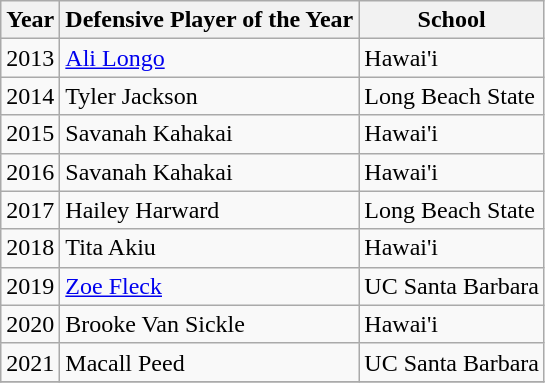<table class="wikitable">
<tr>
<th>Year</th>
<th>Defensive Player of the Year</th>
<th>School</th>
</tr>
<tr>
<td>2013</td>
<td><a href='#'>Ali Longo</a></td>
<td>Hawai'i</td>
</tr>
<tr>
<td>2014</td>
<td>Tyler Jackson</td>
<td>Long Beach State</td>
</tr>
<tr>
<td>2015</td>
<td>Savanah Kahakai</td>
<td>Hawai'i</td>
</tr>
<tr>
<td>2016</td>
<td>Savanah Kahakai</td>
<td>Hawai'i</td>
</tr>
<tr>
<td>2017</td>
<td>Hailey Harward</td>
<td>Long Beach State</td>
</tr>
<tr>
<td>2018</td>
<td>Tita Akiu</td>
<td>Hawai'i</td>
</tr>
<tr>
<td>2019</td>
<td><a href='#'>Zoe Fleck</a></td>
<td>UC Santa Barbara</td>
</tr>
<tr>
<td>2020</td>
<td>Brooke Van Sickle</td>
<td>Hawai'i</td>
</tr>
<tr>
<td>2021</td>
<td>Macall Peed</td>
<td>UC Santa Barbara</td>
</tr>
<tr>
</tr>
</table>
